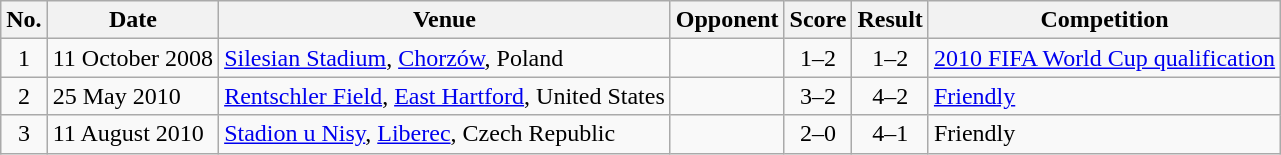<table class="wikitable sortable">
<tr>
<th scope="col">No.</th>
<th scope="col">Date</th>
<th scope="col">Venue</th>
<th scope="col">Opponent</th>
<th scope="col">Score</th>
<th scope="col">Result</th>
<th scope="col">Competition</th>
</tr>
<tr>
<td style="text-align:center">1</td>
<td>11 October 2008</td>
<td><a href='#'>Silesian Stadium</a>, <a href='#'>Chorzów</a>, Poland</td>
<td></td>
<td style="text-align:center">1–2</td>
<td style="text-align:center">1–2</td>
<td><a href='#'>2010 FIFA World Cup qualification</a></td>
</tr>
<tr>
<td style="text-align:center">2</td>
<td>25 May 2010</td>
<td><a href='#'>Rentschler Field</a>, <a href='#'>East Hartford</a>, United States</td>
<td></td>
<td style="text-align:center">3–2</td>
<td style="text-align:center">4–2</td>
<td><a href='#'>Friendly</a></td>
</tr>
<tr>
<td style="text-align:center">3</td>
<td>11 August 2010</td>
<td><a href='#'>Stadion u Nisy</a>, <a href='#'>Liberec</a>, Czech Republic</td>
<td></td>
<td style="text-align:center">2–0</td>
<td style="text-align:center">4–1</td>
<td>Friendly</td>
</tr>
</table>
